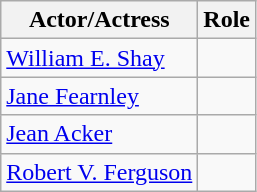<table class="wikitable">
<tr>
<th>Actor/Actress</th>
<th>Role</th>
</tr>
<tr>
<td><a href='#'>William E. Shay</a></td>
<td></td>
</tr>
<tr>
<td><a href='#'>Jane Fearnley</a></td>
<td></td>
</tr>
<tr>
<td><a href='#'>Jean Acker</a></td>
<td></td>
</tr>
<tr>
<td><a href='#'>Robert V. Ferguson</a></td>
<td></td>
</tr>
</table>
